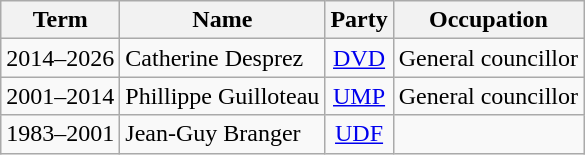<table class="wikitable">
<tr>
<th>Term</th>
<th>Name</th>
<th>Party</th>
<th>Occupation</th>
</tr>
<tr>
<td align=right>2014–2026</td>
<td>Catherine Desprez</td>
<td align="center"><a href='#'>DVD</a></td>
<td>General councillor</td>
</tr>
<tr>
<td align=right>2001–2014</td>
<td>Phillippe Guilloteau</td>
<td align="center"><a href='#'>UMP</a></td>
<td>General councillor</td>
</tr>
<tr>
<td align=right>1983–2001</td>
<td>Jean-Guy Branger</td>
<td align="center"><a href='#'>UDF</a></td>
<td></td>
</tr>
</table>
